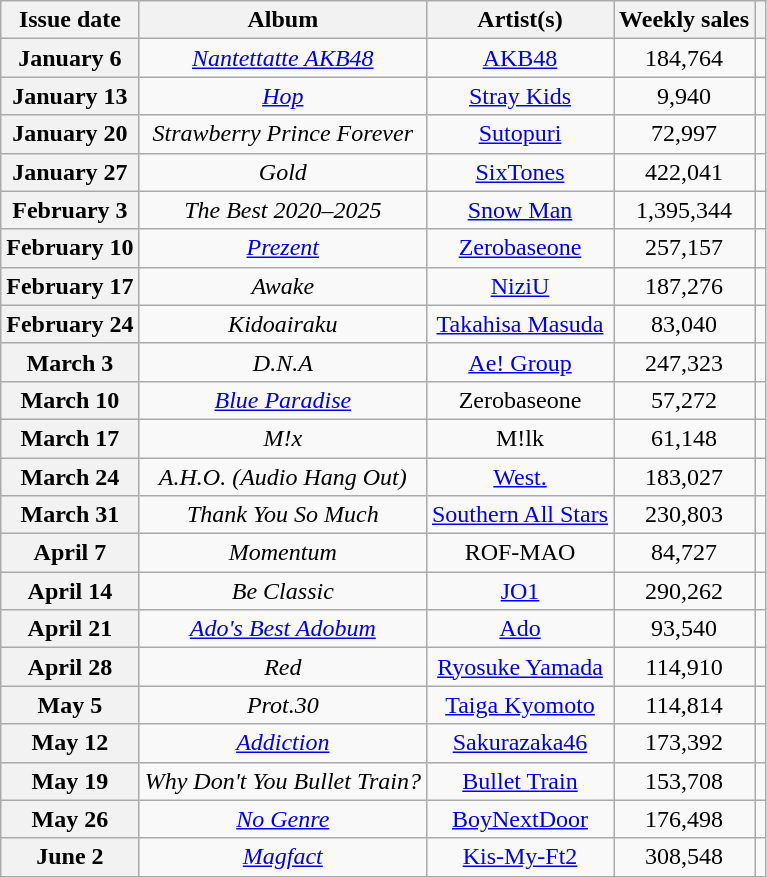<table class="wikitable plainrowheaders" style="text-align:center;">
<tr>
<th scope="col">Issue date</th>
<th scope="col">Album</th>
<th scope="col">Artist(s)</th>
<th scope="col">Weekly sales</th>
<th scope="col"></th>
</tr>
<tr>
<th scope="row">January 6</th>
<td><em><a href='#'>Nantettatte AKB48</a></em></td>
<td><a href='#'>AKB48</a></td>
<td>184,764</td>
<td></td>
</tr>
<tr>
<th scope="row">January 13</th>
<td><em><a href='#'>Hop</a></em></td>
<td><a href='#'>Stray Kids</a></td>
<td>9,940</td>
<td></td>
</tr>
<tr>
<th scope="row">January 20</th>
<td><em>Strawberry Prince Forever</em></td>
<td><a href='#'>Sutopuri</a></td>
<td>72,997</td>
<td></td>
</tr>
<tr>
<th scope="row">January 27</th>
<td><em>Gold</em></td>
<td><a href='#'>SixTones</a></td>
<td>422,041</td>
<td></td>
</tr>
<tr>
<th scope="row">February 3</th>
<td><em>The Best 2020–2025</em></td>
<td><a href='#'>Snow Man</a></td>
<td>1,395,344</td>
<td></td>
</tr>
<tr>
<th scope="row">February 10</th>
<td><em><a href='#'>Prezent</a></em></td>
<td><a href='#'>Zerobaseone</a></td>
<td>257,157</td>
<td></td>
</tr>
<tr>
<th scope="row">February 17</th>
<td><em>Awake</em></td>
<td><a href='#'>NiziU</a></td>
<td>187,276</td>
<td></td>
</tr>
<tr>
<th scope="row">February 24</th>
<td><em>Kidoairaku</em></td>
<td><a href='#'>Takahisa Masuda</a></td>
<td>83,040</td>
<td></td>
</tr>
<tr>
<th scope="row">March 3</th>
<td><em>D.N.A</em></td>
<td><a href='#'>Ae! Group</a></td>
<td>247,323</td>
<td></td>
</tr>
<tr>
<th scope="row">March 10</th>
<td><em><a href='#'>Blue Paradise</a></em></td>
<td>Zerobaseone</td>
<td>57,272</td>
<td></td>
</tr>
<tr>
<th scope="row">March 17</th>
<td><em>M!x</em></td>
<td>M!lk</td>
<td>61,148</td>
<td></td>
</tr>
<tr>
<th scope="row">March 24</th>
<td><em>A.H.O. (Audio Hang Out)</em></td>
<td><a href='#'>West.</a></td>
<td>183,027</td>
<td></td>
</tr>
<tr>
<th scope="row">March 31</th>
<td><em>Thank You So Much</em></td>
<td><a href='#'>Southern All Stars</a></td>
<td>230,803</td>
<td></td>
</tr>
<tr>
<th scope="row">April 7</th>
<td><em>Momentum</em></td>
<td>ROF-MAO</td>
<td>84,727</td>
<td></td>
</tr>
<tr>
<th scope="row">April 14</th>
<td><em>Be Classic</em></td>
<td><a href='#'>JO1</a></td>
<td>290,262</td>
<td></td>
</tr>
<tr>
<th scope="row">April 21</th>
<td><em><a href='#'>Ado's Best Adobum</a></em></td>
<td><a href='#'>Ado</a></td>
<td>93,540</td>
<td></td>
</tr>
<tr>
<th scope="row">April 28</th>
<td><em>Red</em></td>
<td><a href='#'>Ryosuke Yamada</a></td>
<td>114,910</td>
<td></td>
</tr>
<tr>
<th scope="row">May 5</th>
<td><em>Prot.30</em></td>
<td><a href='#'>Taiga Kyomoto</a></td>
<td>114,814</td>
<td></td>
</tr>
<tr>
<th scope="row">May 12</th>
<td><em><a href='#'>Addiction</a></em></td>
<td><a href='#'>Sakurazaka46</a></td>
<td>173,392</td>
<td></td>
</tr>
<tr>
<th scope="row">May 19</th>
<td><em>Why Don't You Bullet Train?</em></td>
<td><a href='#'>Bullet Train</a></td>
<td>153,708</td>
<td></td>
</tr>
<tr>
<th scope="row">May 26</th>
<td><em><a href='#'>No Genre</a></em></td>
<td><a href='#'>BoyNextDoor</a></td>
<td>176,498</td>
<td></td>
</tr>
<tr>
<th scope="row">June 2</th>
<td><em><a href='#'>Magfact</a></em></td>
<td><a href='#'>Kis-My-Ft2</a></td>
<td>308,548</td>
<td></td>
</tr>
</table>
